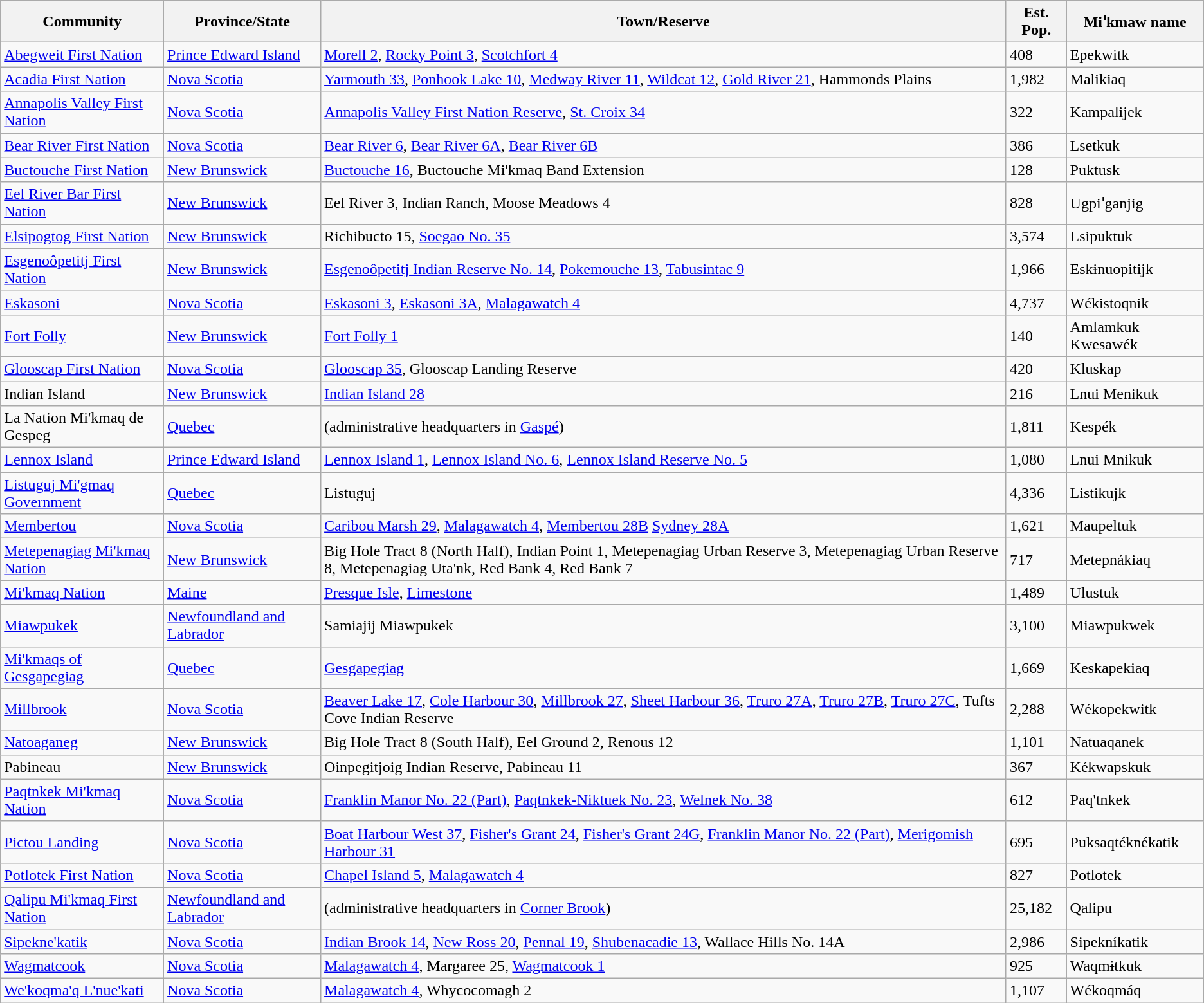<table class="wikitable sortable">
<tr>
<th>Community</th>
<th>Province/State</th>
<th>Town/Reserve</th>
<th>Est. Pop.</th>
<th>Miꞌkmaw name</th>
</tr>
<tr>
<td><a href='#'>Abegweit First Nation</a></td>
<td><a href='#'>Prince Edward Island</a></td>
<td><a href='#'>Morell 2</a>, <a href='#'>Rocky Point 3</a>, <a href='#'>Scotchfort 4</a></td>
<td>408</td>
<td>Epekwitk</td>
</tr>
<tr>
<td><a href='#'>Acadia First Nation</a></td>
<td><a href='#'>Nova Scotia</a></td>
<td><a href='#'>Yarmouth 33</a>, <a href='#'>Ponhook Lake 10</a>, <a href='#'>Medway River 11</a>, <a href='#'>Wildcat 12</a>, <a href='#'>Gold River 21</a>, Hammonds Plains</td>
<td>1,982</td>
<td>Malikiaq</td>
</tr>
<tr>
<td><a href='#'>Annapolis Valley First Nation</a></td>
<td><a href='#'>Nova Scotia</a></td>
<td Cambridge Station, Nova Scotia><a href='#'>Annapolis Valley First Nation Reserve</a>, <a href='#'>St. Croix 34</a></td>
<td>322</td>
<td>Kampalijek</td>
</tr>
<tr>
<td><a href='#'>Bear River First Nation</a></td>
<td><a href='#'>Nova Scotia</a></td>
<td><a href='#'>Bear River 6</a>, <a href='#'>Bear River 6A</a>, <a href='#'>Bear River 6B</a></td>
<td>386</td>
<td>Lsetkuk</td>
</tr>
<tr>
<td><a href='#'>Buctouche First Nation</a></td>
<td><a href='#'>New Brunswick</a></td>
<td><a href='#'>Buctouche 16</a>, Buctouche Mi'kmaq Band Extension</td>
<td>128</td>
<td>Puktusk</td>
</tr>
<tr>
<td><a href='#'>Eel River Bar First Nation</a></td>
<td><a href='#'>New Brunswick</a></td>
<td Eel River Bar, New Brunswick>Eel River 3, Indian Ranch, Moose Meadows 4</td>
<td>828</td>
<td>Ugpiꞌganjig</td>
</tr>
<tr>
<td><a href='#'>Elsipogtog First Nation</a></td>
<td><a href='#'>New Brunswick</a></td>
<td>Richibucto 15, <a href='#'>Soegao No. 35</a></td>
<td>3,574</td>
<td>Lsipuktuk</td>
</tr>
<tr>
<td><a href='#'>Esgenoôpetitj First Nation</a></td>
<td><a href='#'>New Brunswick</a></td>
<td><a href='#'>Esgenoôpetitj Indian Reserve No. 14</a>, <a href='#'>Pokemouche 13</a>, <a href='#'>Tabusintac 9</a></td>
<td>1,966</td>
<td>Esk<s>i</s>nuopitijk</td>
</tr>
<tr>
<td><a href='#'>Eskasoni</a></td>
<td><a href='#'>Nova Scotia</a></td>
<td><a href='#'>Eskasoni 3</a>, <a href='#'>Eskasoni 3A</a>, <a href='#'>Malagawatch 4</a></td>
<td>4,737</td>
<td>Wékistoqnik</td>
</tr>
<tr>
<td><a href='#'>Fort Folly</a></td>
<td><a href='#'>New Brunswick</a></td>
<td><a href='#'>Fort Folly 1</a></td>
<td>140</td>
<td>Amlamkuk Kwesawék</td>
</tr>
<tr>
<td><a href='#'>Glooscap First Nation</a></td>
<td><a href='#'>Nova Scotia</a></td>
<td><a href='#'>Glooscap 35</a>, Glooscap Landing Reserve</td>
<td>420</td>
<td>Kluskap</td>
</tr>
<tr>
<td>Indian Island</td>
<td><a href='#'>New Brunswick</a></td>
<td><a href='#'>Indian Island 28</a></td>
<td>216</td>
<td>Lnui Menikuk</td>
</tr>
<tr>
<td>La Nation Mi'kmaq de Gespeg</td>
<td><a href='#'>Quebec</a></td>
<td>(administrative headquarters in <a href='#'>Gaspé</a>)</td>
<td>1,811</td>
<td>Kespék</td>
</tr>
<tr>
<td><a href='#'>Lennox Island</a></td>
<td><a href='#'>Prince Edward Island</a></td>
<td><a href='#'>Lennox Island 1</a>, <a href='#'>Lennox Island No. 6</a>, <a href='#'>Lennox Island Reserve No. 5</a></td>
<td>1,080</td>
<td>Lnui Mnikuk</td>
</tr>
<tr>
<td><a href='#'>Listuguj Mi'gmaq Government</a></td>
<td><a href='#'>Quebec</a></td>
<td>Listuguj</td>
<td>4,336</td>
<td>Listikujk</td>
</tr>
<tr>
<td><a href='#'>Membertou</a></td>
<td><a href='#'>Nova Scotia</a></td>
<td><a href='#'>Caribou Marsh 29</a>, <a href='#'>Malagawatch 4</a>, <a href='#'>Membertou 28B</a> <a href='#'>Sydney 28A</a></td>
<td>1,621</td>
<td>Maupeltuk</td>
</tr>
<tr>
<td><a href='#'>Metepenagiag Mi'kmaq Nation</a></td>
<td><a href='#'>New Brunswick</a></td>
<td Red Bank, New Brunswick>Big Hole Tract 8 (North Half), Indian Point 1, Metepenagiag Urban Reserve 3, Metepenagiag Urban Reserve 8, Metepenagiag Uta'nk, Red Bank 4, Red Bank 7</td>
<td>717</td>
<td>Metepnákiaq</td>
</tr>
<tr>
<td><a href='#'>Mi'kmaq Nation</a></td>
<td><a href='#'>Maine</a></td>
<td><a href='#'>Presque Isle</a>, <a href='#'>Limestone</a></td>
<td>1,489</td>
<td>Ulustuk</td>
</tr>
<tr>
<td><a href='#'>Miawpukek</a></td>
<td><a href='#'>Newfoundland and Labrador</a></td>
<td>Samiajij Miawpukek</td>
<td>3,100</td>
<td>Miawpukwek</td>
</tr>
<tr>
<td><a href='#'>Mi'kmaqs of Gesgapegiag</a></td>
<td><a href='#'>Quebec</a></td>
<td><a href='#'>Gesgapegiag</a></td>
<td>1,669</td>
<td>Keskapekiaq</td>
</tr>
<tr>
<td><a href='#'>Millbrook</a></td>
<td><a href='#'>Nova Scotia</a></td>
<td><a href='#'>Beaver Lake 17</a>, <a href='#'>Cole Harbour 30</a>, <a href='#'>Millbrook 27</a>, <a href='#'>Sheet Harbour 36</a>, <a href='#'>Truro 27A</a>, <a href='#'>Truro 27B</a>, <a href='#'>Truro 27C</a>, Tufts Cove Indian Reserve</td>
<td>2,288</td>
<td>Wékopekwitk</td>
</tr>
<tr>
<td><a href='#'>Natoaganeg</a></td>
<td><a href='#'>New Brunswick</a></td>
<td Eel Ground, New Brunswick>Big Hole Tract 8 (South Half), Eel Ground 2, Renous 12</td>
<td>1,101</td>
<td>Natuaqanek</td>
</tr>
<tr>
<td>Pabineau</td>
<td><a href='#'>New Brunswick</a></td>
<td>Oinpegitjoig Indian Reserve, Pabineau 11</td>
<td>367</td>
<td>Kékwapskuk</td>
</tr>
<tr>
<td><a href='#'>Paqtnkek Mi'kmaq Nation</a></td>
<td><a href='#'>Nova Scotia</a></td>
<td Afton, Nova Scotia><a href='#'>Franklin Manor No. 22 (Part)</a>, <a href='#'>Paqtnkek-Niktuek No. 23</a>, <a href='#'>Welnek No. 38</a></td>
<td>612</td>
<td>Paq'tnkek</td>
</tr>
<tr>
<td><a href='#'>Pictou Landing</a></td>
<td><a href='#'>Nova Scotia</a></td>
<td><a href='#'>Boat Harbour West 37</a>, <a href='#'>Fisher's Grant 24</a>, <a href='#'>Fisher's Grant 24G</a>, <a href='#'>Franklin Manor No. 22 (Part)</a>, <a href='#'>Merigomish Harbour 31</a></td>
<td>695</td>
<td>Puksaqtéknékatik</td>
</tr>
<tr>
<td><a href='#'>Potlotek First Nation</a></td>
<td><a href='#'>Nova Scotia</a></td>
<td Chapel Island, Nova Scotia><a href='#'>Chapel Island 5</a>, <a href='#'>Malagawatch 4</a></td>
<td>827</td>
<td>Potlotek</td>
</tr>
<tr>
<td><a href='#'>Qalipu Mi'kmaq First Nation</a></td>
<td><a href='#'>Newfoundland and Labrador</a></td>
<td>(administrative headquarters in <a href='#'>Corner Brook</a>)</td>
<td>25,182</td>
<td>Qalipu</td>
</tr>
<tr>
<td><a href='#'>Sipekne'katik</a></td>
<td><a href='#'>Nova Scotia</a></td>
<td><a href='#'>Indian Brook 14</a>, <a href='#'>New Ross 20</a>, <a href='#'>Pennal 19</a>, <a href='#'>Shubenacadie 13</a>, Wallace Hills No. 14A</td>
<td>2,986</td>
<td>Sipekníkatik</td>
</tr>
<tr>
<td><a href='#'>Wagmatcook</a></td>
<td><a href='#'>Nova Scotia</a></td>
<td Wagmatcook, Nova Scotia><a href='#'>Malagawatch 4</a>, Margaree 25, <a href='#'>Wagmatcook 1</a></td>
<td>925</td>
<td>Waqm<s>i</s>tkuk</td>
</tr>
<tr>
<td><a href='#'>We'koqma'q L'nue'kati</a></td>
<td><a href='#'>Nova Scotia</a></td>
<td><a href='#'>Malagawatch 4</a>, Whycocomagh 2</td>
<td>1,107</td>
<td>Wékoqmáq</td>
</tr>
</table>
